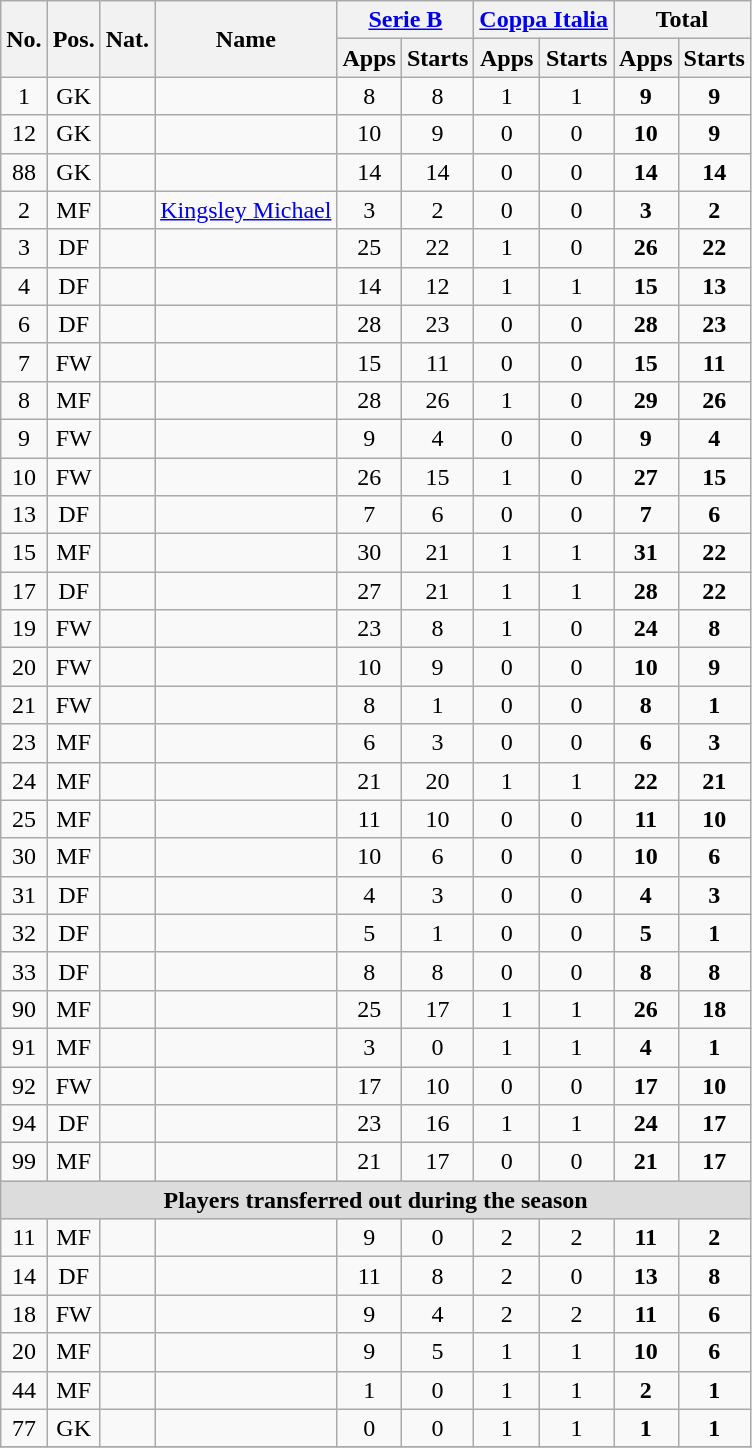<table class="wikitable sortable" style="text-align:center">
<tr>
<th rowspan="2">No.</th>
<th rowspan="2">Pos.</th>
<th rowspan="2">Nat.</th>
<th rowspan="2">Name</th>
<th colspan="2"><a href='#'>Serie B</a></th>
<th colspan="2"><a href='#'>Coppa Italia</a></th>
<th colspan="2">Total</th>
</tr>
<tr>
<th>Apps</th>
<th>Starts</th>
<th>Apps</th>
<th>Starts</th>
<th>Apps</th>
<th>Starts</th>
</tr>
<tr>
<td>1</td>
<td>GK</td>
<td></td>
<td align=left></td>
<td>8</td>
<td>8</td>
<td>1</td>
<td>1</td>
<td><strong>9</strong></td>
<td><strong>9</strong></td>
</tr>
<tr>
<td>12</td>
<td>GK</td>
<td></td>
<td align=left></td>
<td>10</td>
<td>9</td>
<td>0</td>
<td>0</td>
<td><strong>10</strong></td>
<td><strong>9</strong></td>
</tr>
<tr>
<td>88</td>
<td>GK</td>
<td></td>
<td align=left></td>
<td>14</td>
<td>14</td>
<td>0</td>
<td>0</td>
<td><strong>14</strong></td>
<td><strong>14</strong></td>
</tr>
<tr>
<td>2</td>
<td>MF</td>
<td></td>
<td><a href='#'>Kingsley Michael</a></td>
<td>3</td>
<td>2</td>
<td>0</td>
<td>0</td>
<td><strong>3</strong></td>
<td><strong>2</strong></td>
</tr>
<tr>
<td>3</td>
<td>DF</td>
<td></td>
<td align="left"></td>
<td>25</td>
<td>22</td>
<td>1</td>
<td>0</td>
<td><strong>26</strong></td>
<td><strong>22</strong></td>
</tr>
<tr>
<td>4</td>
<td>DF</td>
<td></td>
<td align="left"></td>
<td>14</td>
<td>12</td>
<td>1</td>
<td>1</td>
<td><strong>15</strong></td>
<td><strong>13</strong></td>
</tr>
<tr>
<td>6</td>
<td>DF</td>
<td></td>
<td align="left"></td>
<td>28</td>
<td>23</td>
<td>0</td>
<td>0</td>
<td><strong>28</strong></td>
<td><strong>23</strong></td>
</tr>
<tr>
<td>7</td>
<td>FW</td>
<td></td>
<td align="left"></td>
<td>15</td>
<td>11</td>
<td>0</td>
<td>0</td>
<td><strong>15</strong></td>
<td><strong>11</strong></td>
</tr>
<tr>
<td>8</td>
<td>MF</td>
<td></td>
<td align="left"></td>
<td>28</td>
<td>26</td>
<td>1</td>
<td>0</td>
<td><strong>29</strong></td>
<td><strong>26</strong></td>
</tr>
<tr>
<td>9</td>
<td>FW</td>
<td></td>
<td align="left"></td>
<td>9</td>
<td>4</td>
<td>0</td>
<td>0</td>
<td><strong>9</strong></td>
<td><strong>4</strong></td>
</tr>
<tr>
<td>10</td>
<td>FW</td>
<td></td>
<td align="left"></td>
<td>26</td>
<td>15</td>
<td>1</td>
<td>0</td>
<td><strong>27</strong></td>
<td><strong>15</strong></td>
</tr>
<tr>
<td>13</td>
<td>DF</td>
<td></td>
<td align=left></td>
<td>7</td>
<td>6</td>
<td>0</td>
<td>0</td>
<td><strong>7</strong></td>
<td><strong>6</strong></td>
</tr>
<tr>
<td>15</td>
<td>MF</td>
<td></td>
<td align=left></td>
<td>30</td>
<td>21</td>
<td>1</td>
<td>1</td>
<td><strong>31</strong></td>
<td><strong>22</strong></td>
</tr>
<tr>
<td>17</td>
<td>DF</td>
<td></td>
<td align=left></td>
<td>27</td>
<td>21</td>
<td>1</td>
<td>1</td>
<td><strong>28</strong></td>
<td><strong>22</strong></td>
</tr>
<tr>
<td>19</td>
<td>FW</td>
<td></td>
<td align=left></td>
<td>23</td>
<td>8</td>
<td>1</td>
<td>0</td>
<td><strong>24</strong></td>
<td><strong>8</strong></td>
</tr>
<tr>
<td>20</td>
<td>FW</td>
<td></td>
<td align=left></td>
<td>10</td>
<td>9</td>
<td>0</td>
<td>0</td>
<td><strong>10</strong></td>
<td><strong>9</strong></td>
</tr>
<tr>
<td>21</td>
<td>FW</td>
<td></td>
<td align=left></td>
<td>8</td>
<td>1</td>
<td>0</td>
<td>0</td>
<td><strong>8</strong></td>
<td><strong>1</strong></td>
</tr>
<tr>
<td>23</td>
<td>MF</td>
<td></td>
<td align=left></td>
<td>6</td>
<td>3</td>
<td>0</td>
<td>0</td>
<td><strong>6</strong></td>
<td><strong>3</strong></td>
</tr>
<tr>
<td>24</td>
<td>MF</td>
<td></td>
<td align=left></td>
<td>21</td>
<td>20</td>
<td>1</td>
<td>1</td>
<td><strong>22</strong></td>
<td><strong>21</strong></td>
</tr>
<tr>
<td>25</td>
<td>MF</td>
<td></td>
<td align=left></td>
<td>11</td>
<td>10</td>
<td>0</td>
<td>0</td>
<td><strong>11</strong></td>
<td><strong>10</strong></td>
</tr>
<tr>
<td>30</td>
<td>MF</td>
<td></td>
<td align=left></td>
<td>10</td>
<td>6</td>
<td>0</td>
<td>0</td>
<td><strong>10</strong></td>
<td><strong>6</strong></td>
</tr>
<tr>
<td>31</td>
<td>DF</td>
<td></td>
<td align=left></td>
<td>4</td>
<td>3</td>
<td>0</td>
<td>0</td>
<td><strong>4</strong></td>
<td><strong>3</strong></td>
</tr>
<tr>
<td>32</td>
<td>DF</td>
<td></td>
<td align=left></td>
<td>5</td>
<td>1</td>
<td>0</td>
<td>0</td>
<td><strong>5</strong></td>
<td><strong>1</strong></td>
</tr>
<tr>
<td>33</td>
<td>DF</td>
<td></td>
<td align=left></td>
<td>8</td>
<td>8</td>
<td>0</td>
<td>0</td>
<td><strong>8</strong></td>
<td><strong>8</strong></td>
</tr>
<tr>
<td>90</td>
<td>MF</td>
<td></td>
<td align=left></td>
<td>25</td>
<td>17</td>
<td>1</td>
<td>1</td>
<td><strong>26</strong></td>
<td><strong>18</strong></td>
</tr>
<tr>
<td>91</td>
<td>MF</td>
<td></td>
<td align=left></td>
<td>3</td>
<td>0</td>
<td>1</td>
<td>1</td>
<td><strong>4</strong></td>
<td><strong>1</strong></td>
</tr>
<tr>
<td>92</td>
<td>FW</td>
<td></td>
<td align=left></td>
<td>17</td>
<td>10</td>
<td>0</td>
<td>0</td>
<td><strong>17</strong></td>
<td><strong>10</strong></td>
</tr>
<tr>
<td>94</td>
<td>DF</td>
<td></td>
<td align=left></td>
<td>23</td>
<td>16</td>
<td>1</td>
<td>1</td>
<td><strong>24</strong></td>
<td><strong>17</strong></td>
</tr>
<tr>
<td>99</td>
<td>MF</td>
<td></td>
<td align=left></td>
<td>21</td>
<td>17</td>
<td>0</td>
<td>0</td>
<td><strong>21</strong></td>
<td><strong>17</strong></td>
</tr>
<tr>
<th colspan=14 style=background:#dcdcdc; text-align:center>Players transferred out during the season</th>
</tr>
<tr>
<td>11</td>
<td>MF</td>
<td></td>
<td align=left></td>
<td>9</td>
<td>0</td>
<td>2</td>
<td>2</td>
<td><strong>11</strong></td>
<td><strong>2</strong></td>
</tr>
<tr>
<td>14</td>
<td>DF</td>
<td></td>
<td align=left></td>
<td>11</td>
<td>8</td>
<td>2</td>
<td>0</td>
<td><strong>13</strong></td>
<td><strong>8</strong></td>
</tr>
<tr>
<td>18</td>
<td>FW</td>
<td></td>
<td align=left></td>
<td>9</td>
<td>4</td>
<td>2</td>
<td>2</td>
<td><strong>11</strong></td>
<td><strong>6</strong></td>
</tr>
<tr>
<td>20</td>
<td>MF</td>
<td></td>
<td align=left></td>
<td>9</td>
<td>5</td>
<td>1</td>
<td>1</td>
<td><strong>10</strong></td>
<td><strong>6</strong></td>
</tr>
<tr>
<td>44</td>
<td>MF</td>
<td></td>
<td align=left></td>
<td>1</td>
<td>0</td>
<td>1</td>
<td>1</td>
<td><strong>2</strong></td>
<td><strong>1</strong></td>
</tr>
<tr>
<td>77</td>
<td>GK</td>
<td></td>
<td align=left></td>
<td>0</td>
<td>0</td>
<td>1</td>
<td>1</td>
<td><strong>1</strong></td>
<td><strong>1</strong></td>
</tr>
<tr>
</tr>
</table>
